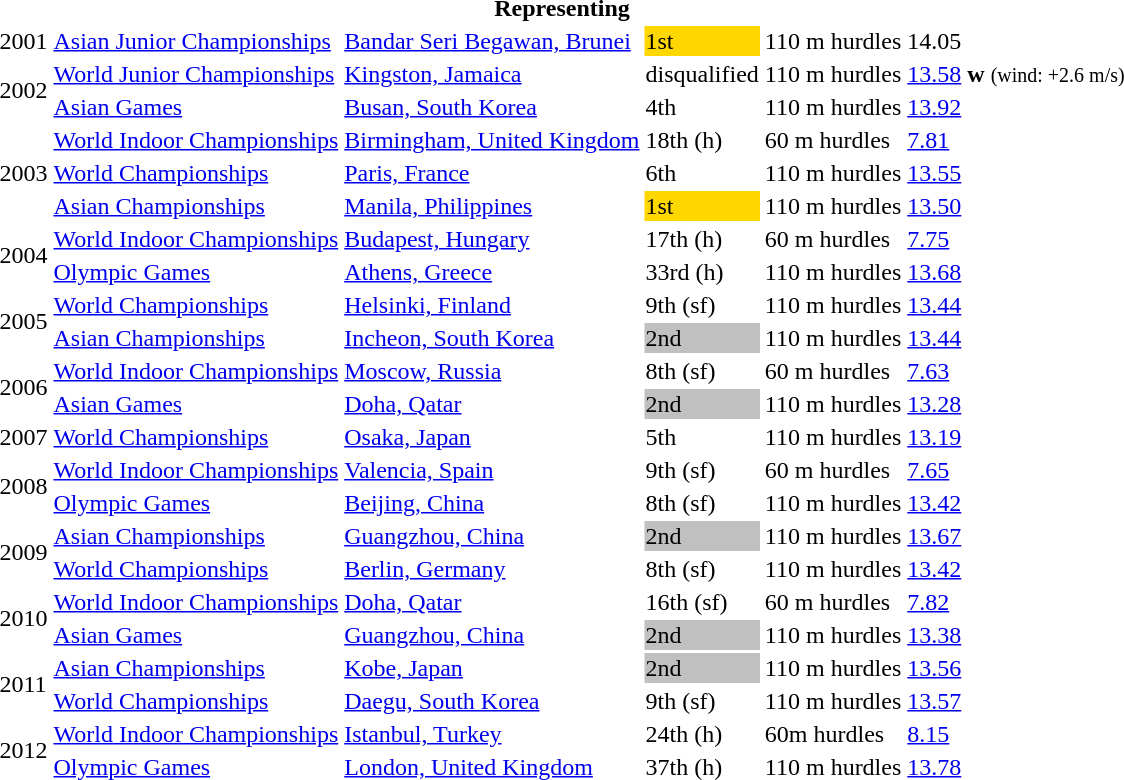<table>
<tr>
<th colspan="6">Representing </th>
</tr>
<tr>
<td>2001</td>
<td><a href='#'>Asian Junior Championships</a></td>
<td><a href='#'>Bandar Seri Begawan, Brunei</a></td>
<td bgcolor="gold">1st</td>
<td>110 m hurdles</td>
<td>14.05</td>
</tr>
<tr>
<td rowspan=2>2002</td>
<td><a href='#'>World Junior Championships</a></td>
<td><a href='#'>Kingston, Jamaica</a></td>
<td>disqualified</td>
<td>110 m hurdles</td>
<td><a href='#'>13.58</a> <strong>w</strong> <small>(wind: +2.6 m/s)</small></td>
</tr>
<tr>
<td><a href='#'>Asian Games</a></td>
<td><a href='#'>Busan, South Korea</a></td>
<td>4th</td>
<td>110 m hurdles</td>
<td><a href='#'>13.92</a></td>
</tr>
<tr>
<td rowspan=3>2003</td>
<td><a href='#'>World Indoor Championships</a></td>
<td><a href='#'>Birmingham, United Kingdom</a></td>
<td>18th (h)</td>
<td>60 m hurdles</td>
<td><a href='#'>7.81</a></td>
</tr>
<tr>
<td><a href='#'>World Championships</a></td>
<td><a href='#'>Paris, France</a></td>
<td>6th</td>
<td>110 m hurdles</td>
<td><a href='#'>13.55</a></td>
</tr>
<tr>
<td><a href='#'>Asian Championships</a></td>
<td><a href='#'>Manila, Philippines</a></td>
<td bgcolor="gold">1st</td>
<td>110 m hurdles</td>
<td><a href='#'>13.50</a></td>
</tr>
<tr>
<td rowspan=2>2004</td>
<td><a href='#'>World Indoor Championships</a></td>
<td><a href='#'>Budapest, Hungary</a></td>
<td>17th (h)</td>
<td>60 m hurdles</td>
<td><a href='#'>7.75</a></td>
</tr>
<tr>
<td><a href='#'>Olympic Games</a></td>
<td><a href='#'>Athens, Greece</a></td>
<td>33rd (h)</td>
<td>110 m hurdles</td>
<td><a href='#'>13.68</a></td>
</tr>
<tr>
<td rowspan=2>2005</td>
<td><a href='#'>World Championships</a></td>
<td><a href='#'>Helsinki, Finland</a></td>
<td>9th (sf)</td>
<td>110 m hurdles</td>
<td><a href='#'>13.44</a></td>
</tr>
<tr>
<td><a href='#'>Asian Championships</a></td>
<td><a href='#'>Incheon, South Korea</a></td>
<td bgcolor="silver">2nd</td>
<td>110 m hurdles</td>
<td><a href='#'>13.44</a></td>
</tr>
<tr>
<td rowspan=2>2006</td>
<td><a href='#'>World Indoor Championships</a></td>
<td><a href='#'>Moscow, Russia</a></td>
<td>8th (sf)</td>
<td>60 m hurdles</td>
<td><a href='#'>7.63</a></td>
</tr>
<tr>
<td><a href='#'>Asian Games</a></td>
<td><a href='#'>Doha, Qatar</a></td>
<td bgcolor="silver">2nd</td>
<td>110 m hurdles</td>
<td><a href='#'>13.28</a></td>
</tr>
<tr>
<td>2007</td>
<td><a href='#'>World Championships</a></td>
<td><a href='#'>Osaka, Japan</a></td>
<td>5th</td>
<td>110 m hurdles</td>
<td><a href='#'>13.19</a></td>
</tr>
<tr>
<td rowspan=2>2008</td>
<td><a href='#'>World Indoor Championships</a></td>
<td><a href='#'>Valencia, Spain</a></td>
<td>9th (sf)</td>
<td>60 m hurdles</td>
<td><a href='#'>7.65</a></td>
</tr>
<tr>
<td><a href='#'>Olympic Games</a></td>
<td><a href='#'>Beijing, China</a></td>
<td>8th (sf)</td>
<td>110 m hurdles</td>
<td><a href='#'>13.42</a></td>
</tr>
<tr>
<td rowspan=2>2009</td>
<td><a href='#'>Asian Championships</a></td>
<td><a href='#'>Guangzhou, China</a></td>
<td bgcolor="silver">2nd</td>
<td>110 m hurdles</td>
<td><a href='#'>13.67</a></td>
</tr>
<tr>
<td><a href='#'>World Championships</a></td>
<td><a href='#'>Berlin, Germany</a></td>
<td>8th (sf)</td>
<td>110 m hurdles</td>
<td><a href='#'>13.42</a></td>
</tr>
<tr>
<td rowspan=2>2010</td>
<td><a href='#'>World Indoor Championships</a></td>
<td><a href='#'>Doha, Qatar</a></td>
<td>16th (sf)</td>
<td>60 m hurdles</td>
<td><a href='#'>7.82</a></td>
</tr>
<tr>
<td><a href='#'>Asian Games</a></td>
<td><a href='#'>Guangzhou, China</a></td>
<td bgcolor="silver">2nd</td>
<td>110 m hurdles</td>
<td><a href='#'>13.38</a></td>
</tr>
<tr>
<td rowspan=2>2011</td>
<td><a href='#'>Asian Championships</a></td>
<td><a href='#'>Kobe, Japan</a></td>
<td bgcolor="silver">2nd</td>
<td>110 m hurdles</td>
<td><a href='#'>13.56</a></td>
</tr>
<tr>
<td><a href='#'>World Championships</a></td>
<td><a href='#'>Daegu, South Korea</a></td>
<td>9th (sf)</td>
<td>110 m hurdles</td>
<td><a href='#'>13.57</a></td>
</tr>
<tr>
<td rowspan=2>2012</td>
<td><a href='#'>World Indoor Championships</a></td>
<td><a href='#'>Istanbul, Turkey</a></td>
<td>24th (h)</td>
<td>60m hurdles</td>
<td><a href='#'>8.15</a></td>
</tr>
<tr>
<td><a href='#'>Olympic Games</a></td>
<td><a href='#'>London, United Kingdom</a></td>
<td>37th (h)</td>
<td>110 m hurdles</td>
<td><a href='#'>13.78</a></td>
</tr>
</table>
